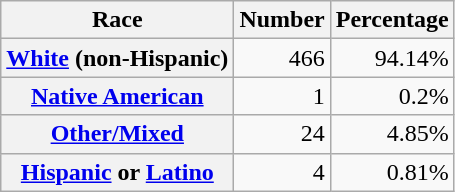<table class="wikitable" style="text-align:right">
<tr>
<th scope="col">Race</th>
<th scope="col">Number</th>
<th scope="col">Percentage</th>
</tr>
<tr>
<th scope="row"><a href='#'>White</a> (non-Hispanic)</th>
<td>466</td>
<td>94.14%</td>
</tr>
<tr>
<th scope="row"><a href='#'>Native American</a></th>
<td>1</td>
<td>0.2%</td>
</tr>
<tr>
<th scope="row"><a href='#'>Other/Mixed</a></th>
<td>24</td>
<td>4.85%</td>
</tr>
<tr>
<th scope="row"><a href='#'>Hispanic</a> or <a href='#'>Latino</a></th>
<td>4</td>
<td>0.81%</td>
</tr>
</table>
